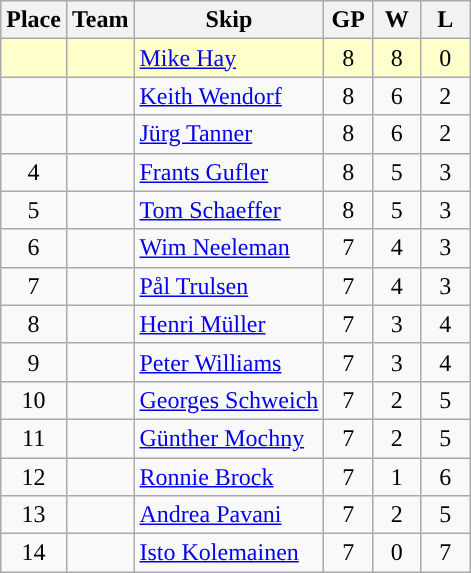<table class="wikitable" style="text-align:center;">
<tr>
<th>Place</th>
<th>Team</th>
<th>Skip</th>
<th width="25">GP</th>
<th width="25">W</th>
<th width="25">L</th>
</tr>
<tr bgcolor="#ffffcc">
<td></td>
<td align=left></td>
<td align=left><a href='#'>Mike Hay</a></td>
<td>8</td>
<td>8</td>
<td>0</td>
</tr>
<tr>
<td></td>
<td align=left></td>
<td align=left><a href='#'>Keith Wendorf</a></td>
<td>8</td>
<td>6</td>
<td>2</td>
</tr>
<tr>
<td></td>
<td align=left></td>
<td align=left><a href='#'>Jürg Tanner</a></td>
<td>8</td>
<td>6</td>
<td>2</td>
</tr>
<tr>
<td>4</td>
<td align=left></td>
<td align=left><a href='#'>Frants Gufler</a></td>
<td>8</td>
<td>5</td>
<td>3</td>
</tr>
<tr>
<td>5</td>
<td align=left></td>
<td align=left><a href='#'>Tom Schaeffer</a></td>
<td>8</td>
<td>5</td>
<td>3</td>
</tr>
<tr>
<td>6</td>
<td align=left></td>
<td align=left><a href='#'>Wim Neeleman</a></td>
<td>7</td>
<td>4</td>
<td>3</td>
</tr>
<tr>
<td>7</td>
<td align=left></td>
<td align=left><a href='#'>Pål Trulsen</a></td>
<td>7</td>
<td>4</td>
<td>3</td>
</tr>
<tr>
<td>8</td>
<td align=left></td>
<td align=left><a href='#'>Henri Müller</a></td>
<td>7</td>
<td>3</td>
<td>4</td>
</tr>
<tr>
<td>9</td>
<td align=left></td>
<td align=left><a href='#'>Peter Williams</a></td>
<td>7</td>
<td>3</td>
<td>4</td>
</tr>
<tr>
<td>10</td>
<td align=left></td>
<td align=left><a href='#'>Georges Schweich</a></td>
<td>7</td>
<td>2</td>
<td>5</td>
</tr>
<tr>
<td>11</td>
<td align=left></td>
<td align=left><a href='#'>Günther Mochny</a></td>
<td>7</td>
<td>2</td>
<td>5</td>
</tr>
<tr>
<td>12</td>
<td align=left></td>
<td align=left><a href='#'>Ronnie Brock</a></td>
<td>7</td>
<td>1</td>
<td>6</td>
</tr>
<tr>
<td>13</td>
<td align=left></td>
<td align=left><a href='#'>Andrea Pavani</a></td>
<td>7</td>
<td>2</td>
<td>5</td>
</tr>
<tr>
<td>14</td>
<td align=left></td>
<td align=left><a href='#'>Isto Kolemainen</a></td>
<td>7</td>
<td>0</td>
<td>7</td>
</tr>
</table>
